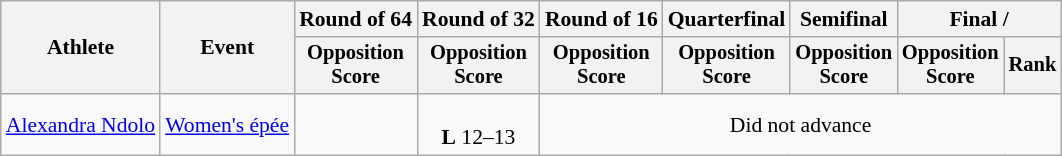<table class="wikitable" style="font-size:90%">
<tr>
<th rowspan="2">Athlete</th>
<th rowspan="2">Event</th>
<th>Round of 64</th>
<th>Round of 32</th>
<th>Round of 16</th>
<th>Quarterfinal</th>
<th>Semifinal</th>
<th colspan=2>Final / </th>
</tr>
<tr style="font-size:95%">
<th>Opposition <br> Score</th>
<th>Opposition <br> Score</th>
<th>Opposition <br> Score</th>
<th>Opposition <br> Score</th>
<th>Opposition <br> Score</th>
<th>Opposition <br> Score</th>
<th>Rank</th>
</tr>
<tr align=center>
<td align=left><a href='#'>Alexandra Ndolo</a></td>
<td align=left><a href='#'>Women's épée</a></td>
<td></td>
<td><br><strong>L</strong> 12–13</td>
<td colspan="6">Did not advance</td>
</tr>
</table>
